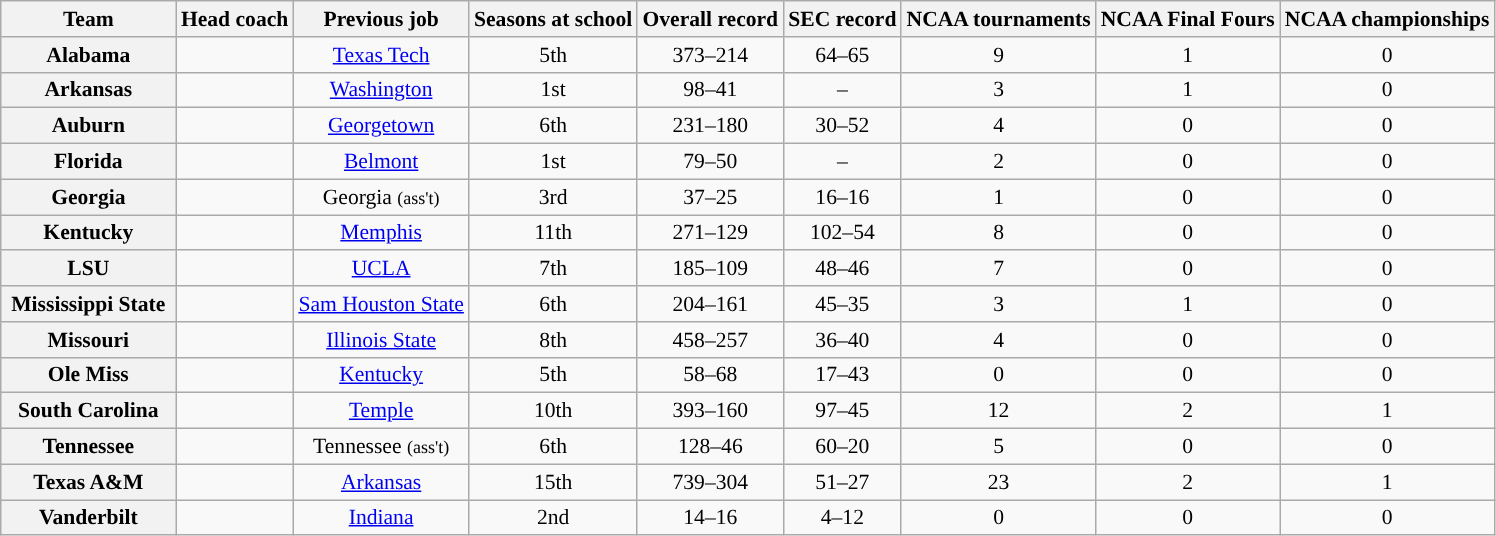<table class="wikitable sortable" style="text-align: center;font-size:90%;">
<tr>
<th width="110">Team</th>
<th>Head coach</th>
<th>Previous job</th>
<th>Seasons at school</th>
<th>Overall record</th>
<th>SEC record</th>
<th>NCAA tournaments</th>
<th>NCAA Final Fours</th>
<th>NCAA championships</th>
</tr>
<tr>
<th>Alabama</th>
<td></td>
<td><a href='#'>Texas Tech</a></td>
<td>5th</td>
<td>373–214</td>
<td>64–65</td>
<td>9</td>
<td>1</td>
<td>0</td>
</tr>
<tr>
<th>Arkansas</th>
<td></td>
<td><a href='#'>Washington</a></td>
<td>1st</td>
<td>98–41</td>
<td>–</td>
<td>3</td>
<td>1</td>
<td>0</td>
</tr>
<tr>
<th>Auburn</th>
<td></td>
<td><a href='#'>Georgetown</a></td>
<td>6th</td>
<td>231–180</td>
<td>30–52</td>
<td>4</td>
<td>0</td>
<td>0</td>
</tr>
<tr>
<th>Florida</th>
<td></td>
<td><a href='#'>Belmont</a></td>
<td>1st</td>
<td>79–50</td>
<td>–</td>
<td>2</td>
<td>0</td>
<td>0</td>
</tr>
<tr>
<th>Georgia</th>
<td></td>
<td>Georgia <small>(ass't)</small></td>
<td>3rd</td>
<td>37–25</td>
<td>16–16</td>
<td>1</td>
<td>0</td>
<td>0</td>
</tr>
<tr>
<th>Kentucky</th>
<td></td>
<td><a href='#'>Memphis</a></td>
<td>11th</td>
<td>271–129</td>
<td>102–54</td>
<td>8</td>
<td>0</td>
<td>0</td>
</tr>
<tr>
<th>LSU</th>
<td></td>
<td><a href='#'>UCLA</a></td>
<td>7th</td>
<td>185–109</td>
<td>48–46</td>
<td>7</td>
<td>0</td>
<td>0</td>
</tr>
<tr>
<th>Mississippi State</th>
<td></td>
<td><a href='#'>Sam Houston State</a></td>
<td>6th</td>
<td>204–161</td>
<td>45–35</td>
<td>3</td>
<td>1</td>
<td>0</td>
</tr>
<tr>
<th>Missouri</th>
<td></td>
<td><a href='#'>Illinois State</a></td>
<td>8th</td>
<td>458–257</td>
<td>36–40</td>
<td>4</td>
<td>0</td>
<td>0</td>
</tr>
<tr>
<th>Ole Miss</th>
<td></td>
<td><a href='#'>Kentucky</a></td>
<td>5th</td>
<td>58–68</td>
<td>17–43</td>
<td>0</td>
<td>0</td>
<td>0</td>
</tr>
<tr>
<th>South Carolina</th>
<td></td>
<td><a href='#'>Temple</a></td>
<td>10th</td>
<td>393–160</td>
<td>97–45</td>
<td>12</td>
<td>2</td>
<td>1</td>
</tr>
<tr>
<th>Tennessee</th>
<td></td>
<td>Tennessee <small>(ass't)</small></td>
<td>6th</td>
<td>128–46</td>
<td>60–20</td>
<td>5</td>
<td>0</td>
<td>0</td>
</tr>
<tr>
<th>Texas A&M</th>
<td></td>
<td><a href='#'>Arkansas</a></td>
<td>15th</td>
<td>739–304</td>
<td>51–27</td>
<td>23</td>
<td>2</td>
<td>1</td>
</tr>
<tr>
<th>Vanderbilt</th>
<td></td>
<td><a href='#'>Indiana</a></td>
<td>2nd</td>
<td>14–16</td>
<td>4–12</td>
<td>0</td>
<td>0</td>
<td>0</td>
</tr>
</table>
